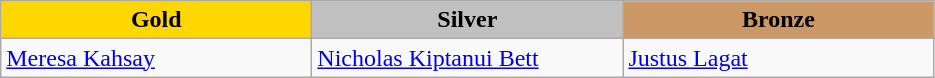<table class="wikitable" style="text-align:left">
<tr align="center">
<td width=200 bgcolor=gold><strong>Gold</strong></td>
<td width=200 bgcolor=silver><strong>Silver</strong></td>
<td width=200 bgcolor=CC9966><strong>Bronze</strong></td>
</tr>
<tr>
<td><a href='#'>Meresa Kahsay</a><br></td>
<td><a href='#'>Nicholas Kiptanui Bett</a><br></td>
<td><a href='#'>Justus Lagat</a><br></td>
</tr>
</table>
